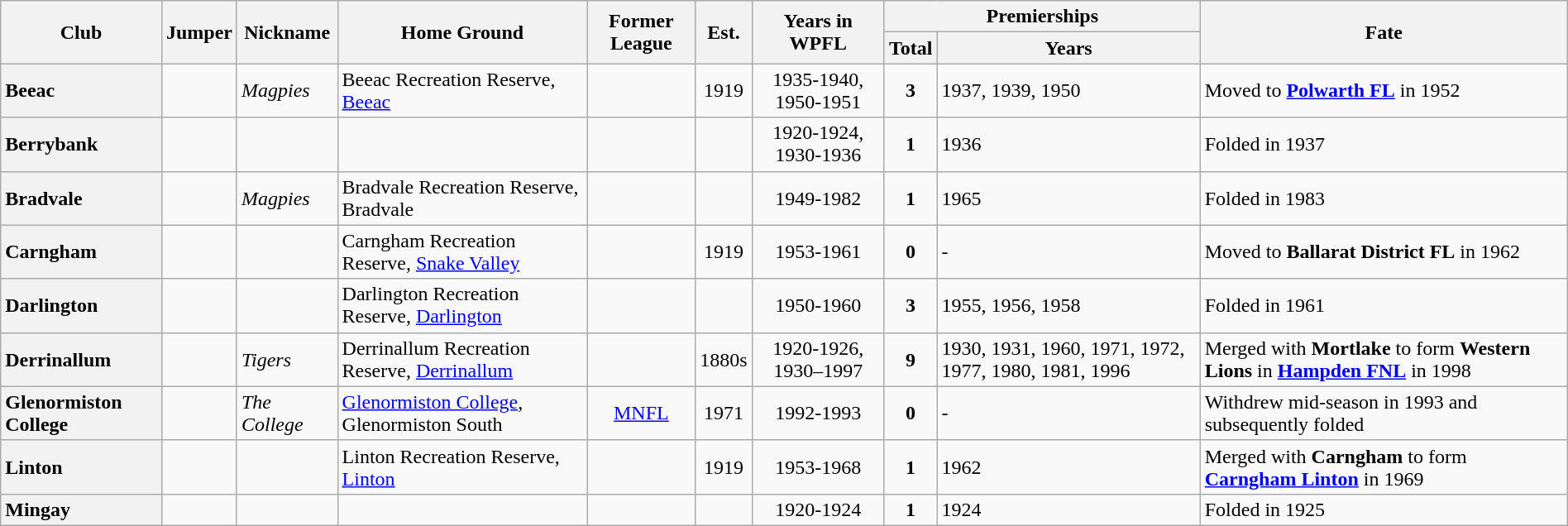<table class="wikitable sortable" style="text-align:center; width:100%">
<tr>
<th rowspan="2">Club</th>
<th rowspan="2">Jumper</th>
<th rowspan="2">Nickname</th>
<th rowspan="2">Home Ground</th>
<th rowspan="2">Former League</th>
<th rowspan="2">Est.</th>
<th rowspan="2">Years in WPFL</th>
<th colspan="2">Premierships</th>
<th rowspan="2">Fate</th>
</tr>
<tr>
<th>Total</th>
<th>Years</th>
</tr>
<tr>
<th style="text-align:left">Beeac</th>
<td></td>
<td align="left"><em>Magpies</em></td>
<td align="left">Beeac Recreation Reserve, <a href='#'>Beeac</a></td>
<td></td>
<td>1919</td>
<td>1935-1940, <br>1950-1951</td>
<td><strong>3</strong></td>
<td align="left">1937, 1939, 1950</td>
<td align="left">Moved to <a href='#'><strong>Polwarth FL</strong></a> in 1952</td>
</tr>
<tr>
<th style="text-align:left">Berrybank</th>
<td></td>
<td></td>
<td></td>
<td></td>
<td></td>
<td>1920-1924, 1930-1936</td>
<td><strong>1</strong></td>
<td align="left">1936</td>
<td align="left">Folded in 1937</td>
</tr>
<tr>
<th style="text-align:left">Bradvale</th>
<td></td>
<td align="left"><em>Magpies</em></td>
<td align="left">Bradvale Recreation Reserve, Bradvale</td>
<td></td>
<td></td>
<td>1949-1982</td>
<td><strong>1</strong></td>
<td align="left">1965</td>
<td align="left">Folded in 1983</td>
</tr>
<tr>
<th style="text-align:left">Carngham</th>
<td></td>
<td></td>
<td align="left">Carngham Recreation Reserve, <a href='#'>Snake Valley</a></td>
<td></td>
<td>1919</td>
<td>1953-1961</td>
<td><strong>0</strong></td>
<td align="left">-</td>
<td align="left">Moved to <strong>Ballarat District FL</strong> in 1962</td>
</tr>
<tr>
<th style="text-align:left">Darlington</th>
<td></td>
<td></td>
<td align="left">Darlington Recreation Reserve, <a href='#'>Darlington</a></td>
<td></td>
<td></td>
<td>1950-1960</td>
<td><strong>3</strong></td>
<td align="left">1955, 1956, 1958</td>
<td align="left">Folded in 1961</td>
</tr>
<tr>
<th style="text-align:left">Derrinallum</th>
<td></td>
<td align="left"><em>Tigers</em></td>
<td align="left">Derrinallum Recreation Reserve, <a href='#'>Derrinallum</a></td>
<td></td>
<td>1880s</td>
<td>1920-1926, 1930–1997</td>
<td><strong>9</strong></td>
<td align="left">1930, 1931, 1960, 1971, 1972, 1977, 1980, 1981, 1996</td>
<td align="left">Merged with <strong>Mortlake</strong> to form <strong>Western Lions</strong> in <a href='#'><strong>Hampden FNL</strong></a>  in 1998</td>
</tr>
<tr>
<th style="text-align:left">Glenormiston College</th>
<td></td>
<td align="left"><em>The College</em></td>
<td align="left"><a href='#'>Glenormiston College</a>, Glenormiston South</td>
<td><a href='#'>MNFL</a></td>
<td>1971</td>
<td>1992-1993</td>
<td><strong>0</strong></td>
<td align="left">-</td>
<td align="left">Withdrew mid-season in 1993 and subsequently folded</td>
</tr>
<tr>
<th style="text-align:left">Linton</th>
<td></td>
<td></td>
<td align="left">Linton Recreation Reserve, <a href='#'>Linton</a></td>
<td></td>
<td>1919</td>
<td>1953-1968</td>
<td><strong>1</strong></td>
<td align="left">1962</td>
<td align="left">Merged with <strong>Carngham</strong> to form <a href='#'><strong>Carngham Linton</strong></a> in 1969</td>
</tr>
<tr>
<th style="text-align:left">Mingay</th>
<td></td>
<td></td>
<td></td>
<td></td>
<td></td>
<td>1920-1924</td>
<td><strong>1</strong></td>
<td align="left">1924</td>
<td align="left">Folded in 1925</td>
</tr>
</table>
